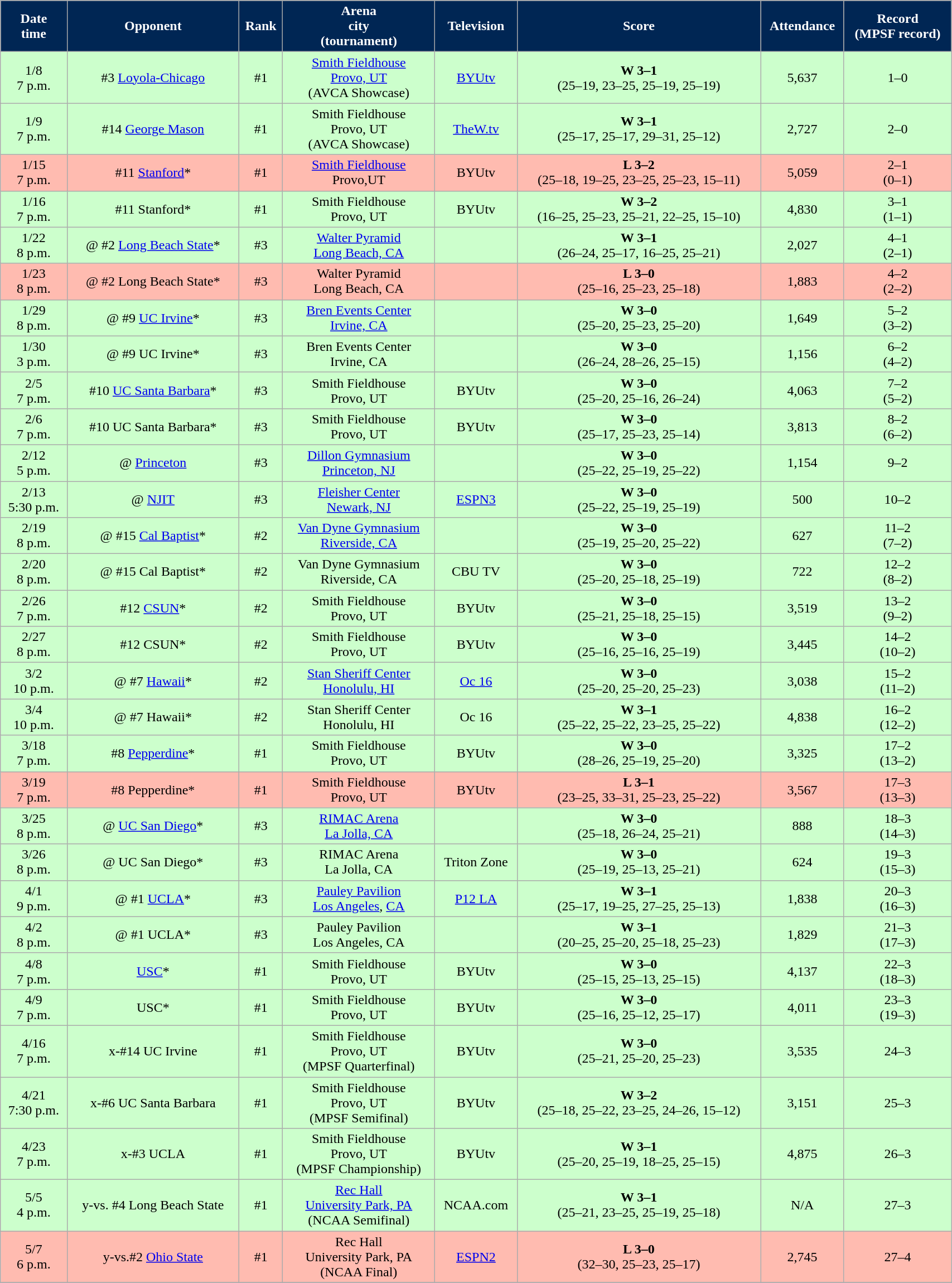<table class="wikitable sortable" style="width:90%">
<tr>
<th style="background:#002654; color:#FFFFFF;" scope="col">Date<br>time</th>
<th style="background:#002654; color:#FFFFFF;" scope="col">Opponent</th>
<th style="background:#002654; color:#FFFFFF;" scope="col">Rank</th>
<th style="background:#002654; color:#FFFFFF;" scope="col">Arena<br>city<br>(tournament)</th>
<th style="background:#002654; color:#FFFFFF;" scope="col">Television</th>
<th style="background:#002654; color:#FFFFFF;" scope="col">Score</th>
<th style="background:#002654; color:#FFFFFF;" scope="col">Attendance</th>
<th style="background:#002654; color:#FFFFFF;" scope="col">Record<br>(MPSF record)</th>
</tr>
<tr align="center" bgcolor="#ccffcc">
<td>1/8<br>7 p.m.</td>
<td>#3 <a href='#'>Loyola-Chicago</a></td>
<td>#1</td>
<td><a href='#'>Smith Fieldhouse</a><br><a href='#'>Provo, UT</a><br>(AVCA Showcase)</td>
<td><a href='#'>BYUtv</a></td>
<td><strong>W 3–1</strong><br>(25–19, 23–25, 25–19, 25–19)</td>
<td>5,637</td>
<td>1–0</td>
</tr>
<tr align="center" bgcolor="#ccffcc">
<td>1/9<br>7 p.m.</td>
<td>#14 <a href='#'>George Mason</a></td>
<td>#1</td>
<td>Smith Fieldhouse<br>Provo, UT<br>(AVCA Showcase)</td>
<td><a href='#'>TheW.tv</a></td>
<td><strong>W 3–1</strong><br>(25–17, 25–17, 29–31, 25–12)</td>
<td>2,727</td>
<td>2–0</td>
</tr>
<tr align="center" bgcolor="#ffbbb">
<td>1/15<br>7 p.m.</td>
<td>#11 <a href='#'>Stanford</a>*</td>
<td>#1</td>
<td><a href='#'>Smith Fieldhouse</a><br>Provo,UT</td>
<td>BYUtv</td>
<td><strong>L 3–2</strong><br>(25–18, 19–25, 23–25, 25–23, 15–11)</td>
<td>5,059</td>
<td>2–1<br>(0–1)</td>
</tr>
<tr align="center"  bgcolor="#ccffcc">
<td>1/16<br>7 p.m.</td>
<td>#11 Stanford*</td>
<td>#1</td>
<td>Smith Fieldhouse<br>Provo, UT</td>
<td>BYUtv</td>
<td><strong>W 3–2</strong><br>(16–25, 25–23, 25–21, 22–25, 15–10)</td>
<td>4,830</td>
<td>3–1<br>(1–1)</td>
</tr>
<tr align="center" bgcolor="#ccffcc">
<td>1/22<br>8 p.m.</td>
<td>@ #2 <a href='#'>Long Beach State</a>*</td>
<td>#3</td>
<td><a href='#'>Walter Pyramid</a><br><a href='#'>Long Beach, CA</a></td>
<td></td>
<td><strong>W 3–1</strong><br>(26–24, 25–17, 16–25, 25–21)</td>
<td>2,027</td>
<td>4–1<br>(2–1)</td>
</tr>
<tr align="center" bgcolor="#ffbbb">
<td>1/23<br>8 p.m.</td>
<td>@ #2 Long Beach State*</td>
<td>#3</td>
<td>Walter Pyramid<br>Long Beach, CA</td>
<td></td>
<td><strong>L 3–0</strong><br>(25–16, 25–23, 25–18)</td>
<td>1,883</td>
<td>4–2<br>(2–2)</td>
</tr>
<tr align="center" bgcolor="#ccffcc">
<td>1/29<br>8 p.m.</td>
<td>@ #9 <a href='#'>UC Irvine</a>*</td>
<td>#3</td>
<td><a href='#'>Bren Events Center</a><br><a href='#'>Irvine, CA</a></td>
<td></td>
<td><strong>W 3–0</strong><br>(25–20, 25–23, 25–20)</td>
<td>1,649</td>
<td>5–2<br>(3–2)</td>
</tr>
<tr align="center" bgcolor="#ccffcc">
<td>1/30<br>3 p.m.</td>
<td>@ #9 UC Irvine*</td>
<td>#3</td>
<td>Bren Events Center<br>Irvine, CA</td>
<td></td>
<td><strong>W 3–0</strong><br>(26–24, 28–26, 25–15)</td>
<td>1,156</td>
<td>6–2<br>(4–2)</td>
</tr>
<tr align="center" bgcolor="#ccffcc">
<td>2/5<br>7 p.m.</td>
<td>#10 <a href='#'>UC Santa Barbara</a>*</td>
<td>#3</td>
<td>Smith Fieldhouse<br>Provo, UT</td>
<td>BYUtv</td>
<td><strong>W 3–0</strong><br>(25–20, 25–16, 26–24)</td>
<td>4,063</td>
<td>7–2<br>(5–2)</td>
</tr>
<tr align="center" bgcolor="#ccffcc">
<td>2/6<br>7 p.m.</td>
<td>#10 UC Santa Barbara*</td>
<td>#3</td>
<td>Smith Fieldhouse<br>Provo, UT</td>
<td>BYUtv</td>
<td><strong>W 3–0</strong><br>(25–17, 25–23, 25–14)</td>
<td>3,813</td>
<td>8–2<br>(6–2)</td>
</tr>
<tr align="center" bgcolor="#ccffcc">
<td>2/12<br>5 p.m.</td>
<td>@ <a href='#'>Princeton</a></td>
<td>#3</td>
<td><a href='#'>Dillon Gymnasium</a><br><a href='#'>Princeton, NJ</a></td>
<td></td>
<td><strong>W 3–0</strong><br>(25–22, 25–19, 25–22)</td>
<td>1,154</td>
<td>9–2</td>
</tr>
<tr align="center" bgcolor="#ccffcc">
<td>2/13<br>5:30 p.m.</td>
<td>@ <a href='#'>NJIT</a></td>
<td>#3</td>
<td><a href='#'>Fleisher Center</a><br><a href='#'>Newark, NJ</a></td>
<td><a href='#'>ESPN3</a></td>
<td><strong>W 3–0</strong><br>(25–22, 25–19, 25–19)</td>
<td>500</td>
<td>10–2</td>
</tr>
<tr align="center" bgcolor="#ccffcc">
<td>2/19<br>8 p.m.</td>
<td>@ #15 <a href='#'>Cal Baptist</a>*</td>
<td>#2</td>
<td><a href='#'>Van Dyne Gymnasium</a><br><a href='#'>Riverside, CA</a></td>
<td></td>
<td><strong>W 3–0</strong><br>(25–19, 25–20, 25–22)</td>
<td>627</td>
<td>11–2<br>(7–2)</td>
</tr>
<tr align="center" bgcolor="#ccffcc">
<td>2/20<br>8 p.m.</td>
<td>@ #15 Cal Baptist*</td>
<td>#2</td>
<td>Van Dyne Gymnasium<br>Riverside, CA</td>
<td>CBU TV</td>
<td><strong>W 3–0</strong><br>(25–20, 25–18, 25–19)</td>
<td>722</td>
<td>12–2<br>(8–2)</td>
</tr>
<tr align="center" bgcolor="#ccffcc">
<td>2/26<br>7 p.m.</td>
<td>#12 <a href='#'>CSUN</a>*</td>
<td>#2</td>
<td>Smith Fieldhouse<br>Provo, UT</td>
<td>BYUtv</td>
<td><strong>W 3–0</strong><br>(25–21, 25–18, 25–15)</td>
<td>3,519</td>
<td>13–2<br>(9–2)</td>
</tr>
<tr align="center" bgcolor="#ccffcc">
<td>2/27<br>8 p.m.</td>
<td>#12 CSUN*</td>
<td>#2</td>
<td>Smith Fieldhouse<br>Provo, UT</td>
<td>BYUtv</td>
<td><strong>W 3–0</strong><br>(25–16, 25–16, 25–19)</td>
<td>3,445</td>
<td>14–2<br>(10–2)</td>
</tr>
<tr align="center" bgcolor="#ccffcc">
<td>3/2<br>10 p.m.</td>
<td>@ #7 <a href='#'>Hawaii</a>*</td>
<td>#2</td>
<td><a href='#'>Stan Sheriff Center</a><br><a href='#'>Honolulu, HI</a></td>
<td><a href='#'>Oc 16</a></td>
<td><strong>W 3–0</strong><br>(25–20, 25–20, 25–23)</td>
<td>3,038</td>
<td>15–2<br>(11–2)</td>
</tr>
<tr align="center" bgcolor="#ccffcc">
<td>3/4<br>10 p.m.</td>
<td>@ #7 Hawaii*</td>
<td>#2</td>
<td>Stan Sheriff Center<br>Honolulu, HI</td>
<td>Oc 16</td>
<td><strong>W 3–1</strong><br>(25–22, 25–22, 23–25, 25–22)</td>
<td>4,838</td>
<td>16–2<br>(12–2)</td>
</tr>
<tr align="center" bgcolor="#ccffcc">
<td>3/18<br>7 p.m.</td>
<td>#8 <a href='#'>Pepperdine</a>*</td>
<td>#1</td>
<td>Smith Fieldhouse<br>Provo, UT</td>
<td>BYUtv</td>
<td><strong>W 3–0</strong><br>(28–26, 25–19, 25–20)</td>
<td>3,325</td>
<td>17–2<br>(13–2)</td>
</tr>
<tr align="center" bgcolor="#ffbbb">
<td>3/19<br>7 p.m.</td>
<td>#8 Pepperdine*</td>
<td>#1</td>
<td>Smith Fieldhouse<br>Provo, UT</td>
<td>BYUtv</td>
<td><strong>L 3–1</strong><br>(23–25, 33–31, 25–23, 25–22)</td>
<td>3,567</td>
<td>17–3<br>(13–3)</td>
</tr>
<tr align="center" bgcolor="#ccffcc">
<td>3/25<br>8 p.m.</td>
<td>@ <a href='#'>UC San Diego</a>*</td>
<td>#3</td>
<td><a href='#'>RIMAC Arena</a><br><a href='#'>La Jolla, CA</a></td>
<td></td>
<td><strong>W 3–0</strong><br>(25–18, 26–24, 25–21)</td>
<td>888</td>
<td>18–3<br>(14–3)</td>
</tr>
<tr align="center" bgcolor="#ccffcc">
<td>3/26<br>8 p.m.</td>
<td>@ UC San Diego*</td>
<td>#3</td>
<td>RIMAC Arena<br>La Jolla, CA</td>
<td>Triton Zone</td>
<td><strong>W 3–0</strong><br>(25–19, 25–13, 25–21)</td>
<td>624</td>
<td>19–3<br>(15–3)</td>
</tr>
<tr align="center" bgcolor="#ccffcc">
<td>4/1<br>9 p.m.</td>
<td>@ #1 <a href='#'>UCLA</a>*</td>
<td>#3</td>
<td><a href='#'>Pauley Pavilion</a><br><a href='#'>Los Angeles</a>, <a href='#'>CA</a></td>
<td><a href='#'>P12 LA</a></td>
<td><strong>W 3–1</strong><br>(25–17, 19–25, 27–25, 25–13)</td>
<td>1,838</td>
<td>20–3<br>(16–3)</td>
</tr>
<tr align="center" bgcolor="#ccffcc">
<td>4/2<br>8 p.m.</td>
<td>@ #1 UCLA*</td>
<td>#3</td>
<td>Pauley Pavilion<br>Los Angeles, CA</td>
<td></td>
<td><strong>W 3–1</strong><br>(20–25, 25–20, 25–18, 25–23)</td>
<td>1,829</td>
<td>21–3<br>(17–3)</td>
</tr>
<tr align="center" bgcolor="#ccffcc">
<td>4/8<br>7 p.m.</td>
<td><a href='#'>USC</a>*</td>
<td>#1</td>
<td>Smith Fieldhouse<br>Provo, UT</td>
<td>BYUtv</td>
<td><strong>W 3–0</strong><br>(25–15, 25–13, 25–15)</td>
<td>4,137</td>
<td>22–3<br>(18–3)</td>
</tr>
<tr align="center" bgcolor="#ccffcc">
<td>4/9<br>7 p.m.</td>
<td>USC*</td>
<td>#1</td>
<td>Smith Fieldhouse<br>Provo, UT</td>
<td>BYUtv</td>
<td><strong>W 3–0</strong><br>(25–16, 25–12, 25–17)</td>
<td>4,011</td>
<td>23–3<br>(19–3)</td>
</tr>
<tr align="center" bgcolor="#ccffcc">
<td>4/16<br>7 p.m.</td>
<td>x-#14 UC Irvine</td>
<td>#1</td>
<td>Smith Fieldhouse<br>Provo, UT<br>(MPSF Quarterfinal)</td>
<td>BYUtv</td>
<td><strong>W 3–0</strong><br>(25–21, 25–20, 25–23)</td>
<td>3,535</td>
<td>24–3</td>
</tr>
<tr align="center" bgcolor="#ccffcc">
<td>4/21<br>7:30 p.m.</td>
<td>x-#6 UC Santa Barbara</td>
<td>#1</td>
<td>Smith Fieldhouse<br>Provo, UT<br>(MPSF Semifinal)</td>
<td>BYUtv</td>
<td><strong>W 3–2</strong><br>(25–18, 25–22, 23–25, 24–26, 15–12)</td>
<td>3,151</td>
<td>25–3</td>
</tr>
<tr align="center" bgcolor="#ccffcc">
<td>4/23<br>7 p.m.</td>
<td>x-#3 UCLA</td>
<td>#1</td>
<td>Smith Fieldhouse<br>Provo, UT<br>(MPSF Championship)</td>
<td>BYUtv</td>
<td><strong>W 3–1</strong><br>(25–20, 25–19, 18–25, 25–15)</td>
<td>4,875</td>
<td>26–3</td>
</tr>
<tr align="center" bgcolor="#ccffcc">
<td>5/5<br>4 p.m.</td>
<td>y-vs. #4 Long Beach State</td>
<td>#1</td>
<td><a href='#'>Rec Hall</a><br><a href='#'>University Park, PA</a><br>(NCAA Semifinal)</td>
<td>NCAA.com</td>
<td><strong>W 3–1</strong><br>(25–21, 23–25, 25–19, 25–18)</td>
<td>N/A</td>
<td>27–3</td>
</tr>
<tr align="center" bgcolor="#ffbbb">
<td>5/7<br>6 p.m.</td>
<td>y-vs.#2  <a href='#'>Ohio State</a></td>
<td>#1</td>
<td>Rec Hall<br>University Park, PA<br>(NCAA Final)</td>
<td><a href='#'>ESPN2</a></td>
<td><strong>L 3–0</strong><br>(32–30, 25–23, 25–17)</td>
<td>2,745</td>
<td>27–4</td>
</tr>
<tr>
</tr>
</table>
